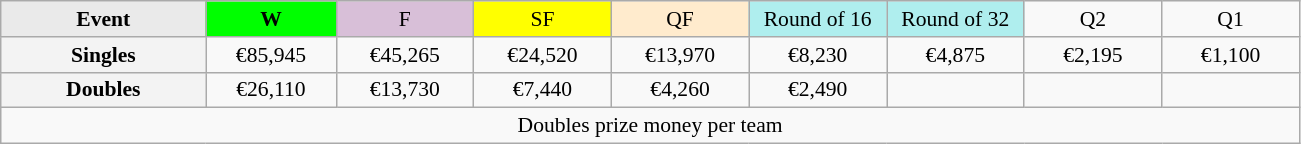<table class=wikitable style=font-size:90%;text-align:center>
<tr>
<td style="width:130px; background:#eaeaea;"><strong>Event</strong></td>
<td style="width:80px; background:lime;"><strong>W</strong></td>
<td style="width:85px; background:thistle;">F</td>
<td style="width:85px; background:#ff0;">SF</td>
<td style="width:85px; background:#ffebcd;">QF</td>
<td style="width:85px; background:#afeeee;">Round of 16</td>
<td style="width:85px; background:#afeeee;">Round of 32</td>
<td width=85>Q2</td>
<td width=85>Q1</td>
</tr>
<tr>
<td style="background:#f3f3f3;"><strong>Singles</strong></td>
<td>€85,945</td>
<td>€45,265</td>
<td>€24,520</td>
<td>€13,970</td>
<td>€8,230</td>
<td>€4,875</td>
<td>€2,195</td>
<td>€1,100</td>
</tr>
<tr>
<td style="background:#f3f3f3;"><strong>Doubles</strong></td>
<td>€26,110</td>
<td>€13,730</td>
<td>€7,440</td>
<td>€4,260</td>
<td>€2,490</td>
<td></td>
<td></td>
<td></td>
</tr>
<tr>
<td colspan=9>Doubles prize money per team</td>
</tr>
</table>
